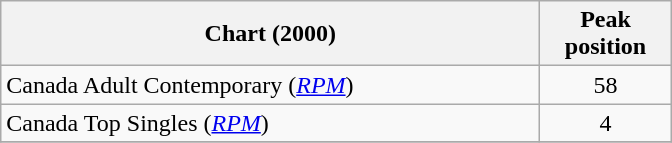<table class="wikitable sortable" style="width:28em;">
<tr>
<th>Chart (2000)</th>
<th>Peak<br>position</th>
</tr>
<tr>
<td style="width:22em;">Canada Adult Contemporary (<em><a href='#'>RPM</a></em>)</td>
<td align="center">58</td>
</tr>
<tr>
<td style="width:22em;">Canada Top Singles (<em><a href='#'>RPM</a></em>)</td>
<td align="center">4</td>
</tr>
<tr>
</tr>
</table>
